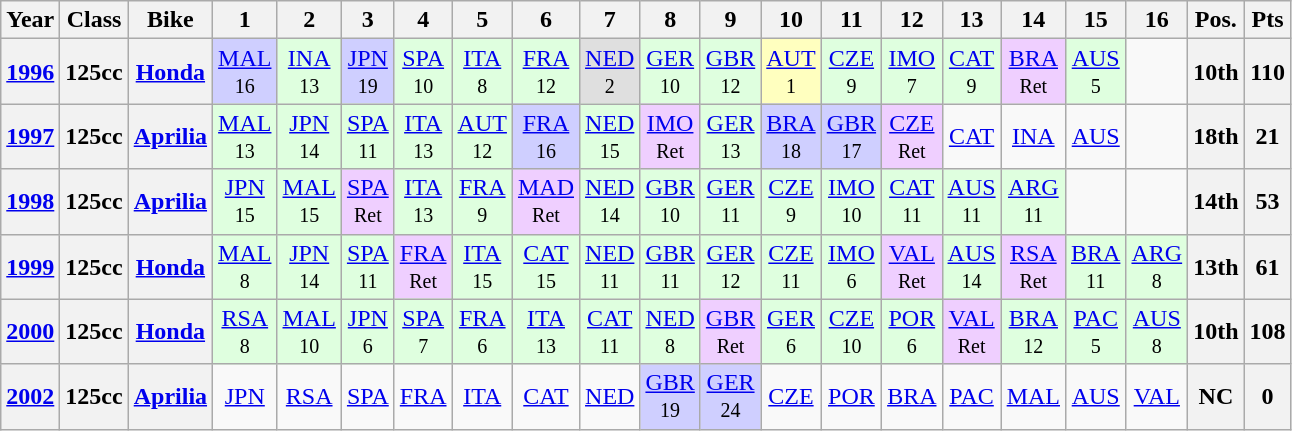<table class="wikitable" style="text-align:center">
<tr>
<th>Year</th>
<th>Class</th>
<th>Bike</th>
<th>1</th>
<th>2</th>
<th>3</th>
<th>4</th>
<th>5</th>
<th>6</th>
<th>7</th>
<th>8</th>
<th>9</th>
<th>10</th>
<th>11</th>
<th>12</th>
<th>13</th>
<th>14</th>
<th>15</th>
<th>16</th>
<th>Pos.</th>
<th>Pts</th>
</tr>
<tr>
<th><a href='#'>1996</a></th>
<th>125cc</th>
<th><a href='#'>Honda</a></th>
<td style="background:#cfcfff;"><a href='#'>MAL</a><br><small>16</small></td>
<td style="background:#dfffdf;"><a href='#'>INA</a><br><small>13</small></td>
<td style="background:#cfcfff;"><a href='#'>JPN</a><br><small>19</small></td>
<td style="background:#dfffdf;"><a href='#'>SPA</a><br><small>10</small></td>
<td style="background:#dfffdf;"><a href='#'>ITA</a><br><small>8</small></td>
<td style="background:#dfffdf;"><a href='#'>FRA</a><br><small>12</small></td>
<td style="background:#dfdfdf;"><a href='#'>NED</a><br><small>2</small></td>
<td style="background:#dfffdf;"><a href='#'>GER</a><br><small>10</small></td>
<td style="background:#dfffdf;"><a href='#'>GBR</a><br><small>12</small></td>
<td style="background:#ffffbf;"><a href='#'>AUT</a><br><small>1</small></td>
<td style="background:#dfffdf;"><a href='#'>CZE</a><br><small>9</small></td>
<td style="background:#dfffdf;"><a href='#'>IMO</a><br><small>7</small></td>
<td style="background:#dfffdf;"><a href='#'>CAT</a><br><small>9</small></td>
<td style="background:#efcfff;"><a href='#'>BRA</a><br><small>Ret</small></td>
<td style="background:#dfffdf;"><a href='#'>AUS</a><br><small>5</small></td>
<td></td>
<th>10th</th>
<th>110</th>
</tr>
<tr>
<th><a href='#'>1997</a></th>
<th>125cc</th>
<th><a href='#'>Aprilia</a></th>
<td style="background:#dfffdf;"><a href='#'>MAL</a><br><small>13</small></td>
<td style="background:#dfffdf;"><a href='#'>JPN</a><br><small>14</small></td>
<td style="background:#dfffdf;"><a href='#'>SPA</a><br><small>11</small></td>
<td style="background:#dfffdf;"><a href='#'>ITA</a><br><small>13</small></td>
<td style="background:#dfffdf;"><a href='#'>AUT</a><br><small>12</small></td>
<td style="background:#cfcfff;"><a href='#'>FRA</a><br><small>16</small></td>
<td style="background:#dfffdf;"><a href='#'>NED</a><br><small>15</small></td>
<td style="background:#efcfff;"><a href='#'>IMO</a><br><small>Ret</small></td>
<td style="background:#dfffdf;"><a href='#'>GER</a><br><small>13</small></td>
<td style="background:#cfcfff;"><a href='#'>BRA</a><br><small>18</small></td>
<td style="background:#cfcfff;"><a href='#'>GBR</a><br><small>17</small></td>
<td style="background:#efcfff;"><a href='#'>CZE</a><br><small>Ret</small></td>
<td><a href='#'>CAT</a></td>
<td><a href='#'>INA</a></td>
<td><a href='#'>AUS</a></td>
<td></td>
<th>18th</th>
<th>21</th>
</tr>
<tr>
<th><a href='#'>1998</a></th>
<th>125cc</th>
<th><a href='#'>Aprilia</a></th>
<td style="background:#dfffdf;"><a href='#'>JPN</a><br><small>15</small></td>
<td style="background:#dfffdf;"><a href='#'>MAL</a><br><small>15</small></td>
<td style="background:#efcfff;"><a href='#'>SPA</a><br><small>Ret</small></td>
<td style="background:#dfffdf;"><a href='#'>ITA</a><br><small>13</small></td>
<td style="background:#dfffdf;"><a href='#'>FRA</a><br><small>9</small></td>
<td style="background:#efcfff;"><a href='#'>MAD</a><br><small>Ret</small></td>
<td style="background:#dfffdf;"><a href='#'>NED</a><br><small>14</small></td>
<td style="background:#dfffdf;"><a href='#'>GBR</a><br><small>10</small></td>
<td style="background:#dfffdf;"><a href='#'>GER</a><br><small>11</small></td>
<td style="background:#dfffdf;"><a href='#'>CZE</a><br><small>9</small></td>
<td style="background:#dfffdf;"><a href='#'>IMO</a><br><small>10</small></td>
<td style="background:#dfffdf;"><a href='#'>CAT</a><br><small>11</small></td>
<td style="background:#dfffdf;"><a href='#'>AUS</a><br><small>11</small></td>
<td style="background:#dfffdf;"><a href='#'>ARG</a><br><small>11</small></td>
<td></td>
<td></td>
<th>14th</th>
<th>53</th>
</tr>
<tr>
<th><a href='#'>1999</a></th>
<th>125cc</th>
<th><a href='#'>Honda</a></th>
<td style="background:#dfffdf;"><a href='#'>MAL</a><br><small>8</small></td>
<td style="background:#dfffdf;"><a href='#'>JPN</a><br><small>14</small></td>
<td style="background:#dfffdf;"><a href='#'>SPA</a><br><small>11</small></td>
<td style="background:#efcfff;"><a href='#'>FRA</a><br><small>Ret</small></td>
<td style="background:#dfffdf;"><a href='#'>ITA</a><br><small>15</small></td>
<td style="background:#dfffdf;"><a href='#'>CAT</a><br><small>15</small></td>
<td style="background:#dfffdf;"><a href='#'>NED</a><br><small>11</small></td>
<td style="background:#dfffdf;"><a href='#'>GBR</a><br><small>11</small></td>
<td style="background:#dfffdf;"><a href='#'>GER</a><br><small>12</small></td>
<td style="background:#dfffdf;"><a href='#'>CZE</a><br><small>11</small></td>
<td style="background:#dfffdf;"><a href='#'>IMO</a><br><small>6</small></td>
<td style="background:#efcfff;"><a href='#'>VAL</a><br><small>Ret</small></td>
<td style="background:#dfffdf;"><a href='#'>AUS</a><br><small>14</small></td>
<td style="background:#efcfff;"><a href='#'>RSA</a><br><small>Ret</small></td>
<td style="background:#dfffdf;"><a href='#'>BRA</a><br><small>11</small></td>
<td style="background:#dfffdf;"><a href='#'>ARG</a><br><small>8</small></td>
<th>13th</th>
<th>61</th>
</tr>
<tr>
<th><a href='#'>2000</a></th>
<th>125cc</th>
<th><a href='#'>Honda</a></th>
<td style="background:#dfffdf;"><a href='#'>RSA</a><br><small>8</small></td>
<td style="background:#dfffdf;"><a href='#'>MAL</a><br><small>10</small></td>
<td style="background:#dfffdf;"><a href='#'>JPN</a><br><small>6</small></td>
<td style="background:#dfffdf;"><a href='#'>SPA</a><br><small>7</small></td>
<td style="background:#dfffdf;"><a href='#'>FRA</a><br><small>6</small></td>
<td style="background:#dfffdf;"><a href='#'>ITA</a><br><small>13</small></td>
<td style="background:#dfffdf;"><a href='#'>CAT</a><br><small>11</small></td>
<td style="background:#dfffdf;"><a href='#'>NED</a><br><small>8</small></td>
<td style="background:#efcfff;"><a href='#'>GBR</a><br><small>Ret</small></td>
<td style="background:#dfffdf;"><a href='#'>GER</a><br><small>6</small></td>
<td style="background:#dfffdf;"><a href='#'>CZE</a><br><small>10</small></td>
<td style="background:#dfffdf;"><a href='#'>POR</a><br><small>6</small></td>
<td style="background:#efcfff;"><a href='#'>VAL</a><br><small>Ret</small></td>
<td style="background:#dfffdf;"><a href='#'>BRA</a><br><small>12</small></td>
<td style="background:#dfffdf;"><a href='#'>PAC</a><br><small>5</small></td>
<td style="background:#dfffdf;"><a href='#'>AUS</a><br><small>8</small></td>
<th>10th</th>
<th>108</th>
</tr>
<tr>
<th><a href='#'>2002</a></th>
<th>125cc</th>
<th><a href='#'>Aprilia</a></th>
<td><a href='#'>JPN</a></td>
<td><a href='#'>RSA</a></td>
<td><a href='#'>SPA</a></td>
<td><a href='#'>FRA</a></td>
<td><a href='#'>ITA</a></td>
<td><a href='#'>CAT</a></td>
<td><a href='#'>NED</a></td>
<td style="background:#cfcfff;"><a href='#'>GBR</a><br><small>19</small></td>
<td style="background:#cfcfff;"><a href='#'>GER</a><br><small>24</small></td>
<td><a href='#'>CZE</a></td>
<td><a href='#'>POR</a></td>
<td><a href='#'>BRA</a></td>
<td><a href='#'>PAC</a></td>
<td><a href='#'>MAL</a></td>
<td><a href='#'>AUS</a></td>
<td><a href='#'>VAL</a></td>
<th>NC</th>
<th>0</th>
</tr>
</table>
